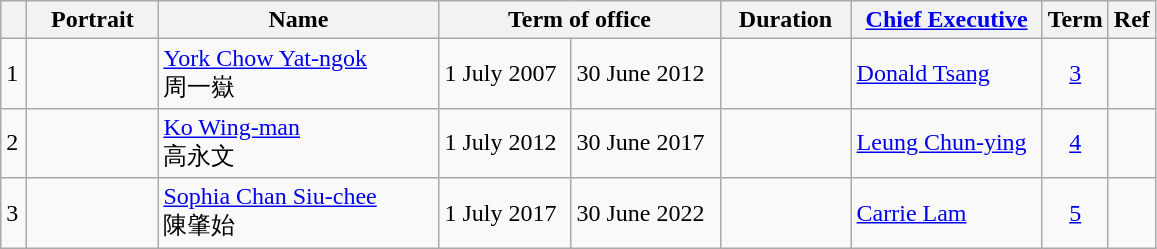<table class="wikitable"  style="text-align:left">
<tr>
<th width=10px></th>
<th width=80px>Portrait</th>
<th width=180px>Name</th>
<th width=180px colspan=2>Term of office</th>
<th width=80px>Duration</th>
<th width=120px><a href='#'>Chief Executive</a></th>
<th>Term</th>
<th>Ref</th>
</tr>
<tr>
<td bgcolor=>1</td>
<td></td>
<td><a href='#'>York Chow Yat-ngok</a><br>周一嶽</td>
<td>1 July 2007</td>
<td>30 June 2012</td>
<td></td>
<td><a href='#'>Donald Tsang</a><br></td>
<td align=center><a href='#'>3</a></td>
<td></td>
</tr>
<tr>
<td bgcolor=>2</td>
<td></td>
<td><a href='#'>Ko Wing-man</a><br>高永文</td>
<td>1 July 2012</td>
<td>30 June 2017</td>
<td></td>
<td><a href='#'>Leung Chun-ying</a><br></td>
<td align=center><a href='#'>4</a></td>
<td></td>
</tr>
<tr>
<td bgcolor=>3</td>
<td></td>
<td><a href='#'>Sophia Chan Siu-chee</a><br>陳肇始</td>
<td>1 July 2017</td>
<td>30 June 2022</td>
<td></td>
<td><a href='#'>Carrie Lam</a><br></td>
<td rowspan=2 align=center><a href='#'>5</a></td>
<td></td>
</tr>
</table>
